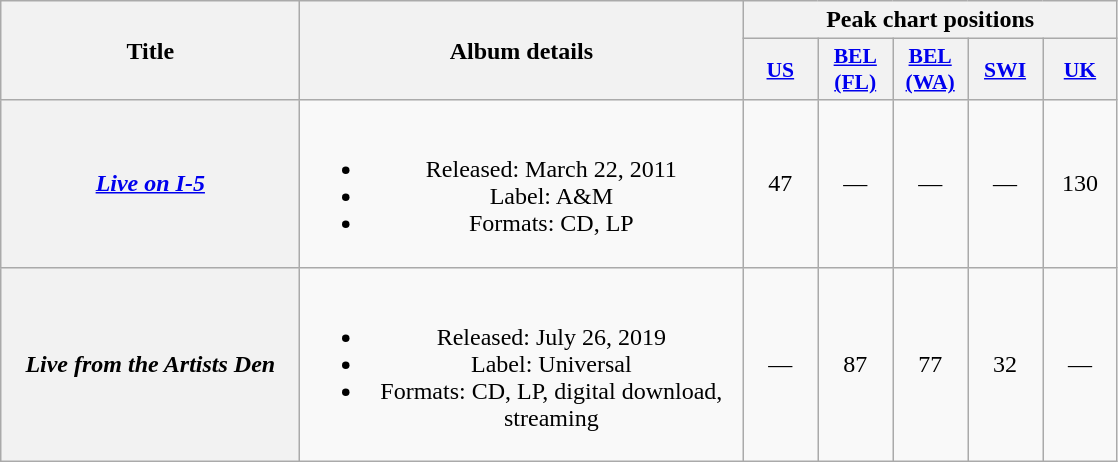<table class="wikitable plainrowheaders" style="text-align:center;">
<tr>
<th scope="col" rowspan="2" style="width:12em;">Title</th>
<th scope="col" rowspan="2" style="width:18em;">Album details</th>
<th scope="col" colspan="5">Peak chart positions</th>
</tr>
<tr>
<th scope="col" style="width:3em;font-size:90%;"><a href='#'>US</a><br></th>
<th scope="col" style="width:3em;font-size:90%;"><a href='#'>BEL (FL)</a><br></th>
<th scope="col" style="width:3em;font-size:90%;"><a href='#'>BEL (WA)</a><br></th>
<th scope="col" style="width:3em;font-size:90%;"><a href='#'>SWI</a><br></th>
<th scope="col" style="width:3em;font-size:90%;"><a href='#'>UK</a><br></th>
</tr>
<tr>
<th scope="row"><em><a href='#'>Live on I-5</a></em></th>
<td><br><ul><li>Released: March 22, 2011</li><li>Label: A&M</li><li>Formats: CD, LP</li></ul></td>
<td>47</td>
<td>—</td>
<td>—</td>
<td>—</td>
<td>130</td>
</tr>
<tr>
<th scope="row"><em>Live from the Artists Den</em></th>
<td><br><ul><li>Released: July 26, 2019</li><li>Label: Universal</li><li>Formats: CD, LP, digital download, streaming</li></ul></td>
<td>—</td>
<td>87</td>
<td>77</td>
<td>32</td>
<td>—</td>
</tr>
</table>
